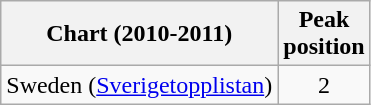<table class="wikitable">
<tr>
<th>Chart (2010-2011)</th>
<th>Peak<br>position</th>
</tr>
<tr>
<td>Sweden (<a href='#'>Sverigetopplistan</a>)</td>
<td align="center">2</td>
</tr>
</table>
